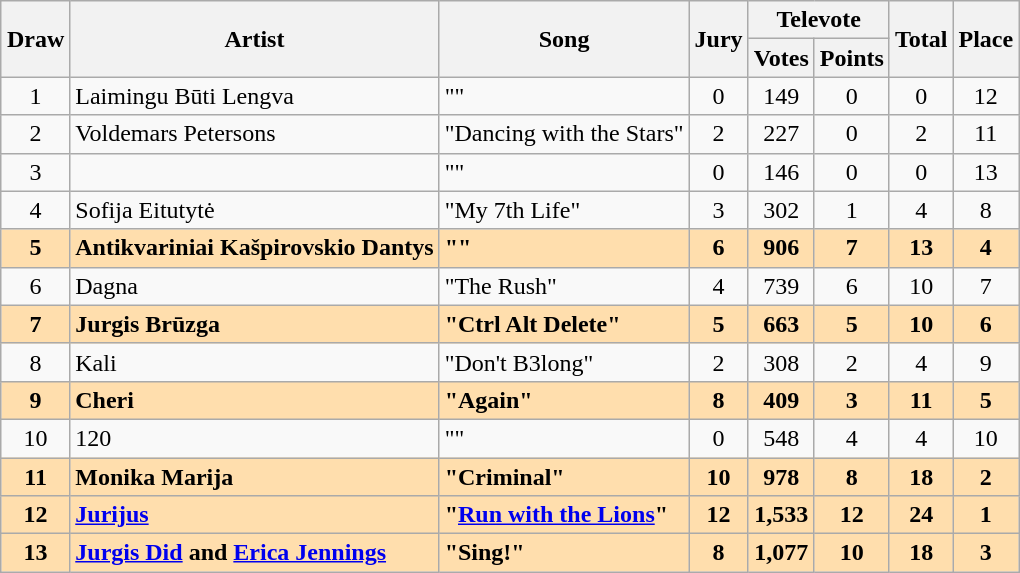<table class="sortable wikitable" style="margin: 1em auto 1em auto; text-align:center">
<tr>
<th rowspan="2">Draw</th>
<th rowspan="2">Artist</th>
<th rowspan="2">Song</th>
<th rowspan="2">Jury</th>
<th colspan="2">Televote</th>
<th rowspan="2">Total</th>
<th rowspan="2">Place</th>
</tr>
<tr>
<th>Votes</th>
<th>Points</th>
</tr>
<tr>
<td>1</td>
<td align="left">Laimingu Būti Lengva</td>
<td align="left">""</td>
<td>0</td>
<td>149</td>
<td>0</td>
<td>0</td>
<td>12</td>
</tr>
<tr>
<td>2</td>
<td align="left">Voldemars Petersons</td>
<td align="left">"Dancing with the Stars"</td>
<td>2</td>
<td>227</td>
<td>0</td>
<td>2</td>
<td>11</td>
</tr>
<tr>
<td>3</td>
<td align="left"></td>
<td align="left">""</td>
<td>0</td>
<td>146</td>
<td>0</td>
<td>0</td>
<td>13</td>
</tr>
<tr>
<td>4</td>
<td align="left">Sofija Eitutytė</td>
<td align="left">"My 7th Life"</td>
<td>3</td>
<td>302</td>
<td>1</td>
<td>4</td>
<td>8</td>
</tr>
<tr style="font-weight:bold; background:navajowhite;">
<td>5</td>
<td align="left">Antikvariniai Kašpirovskio Dantys</td>
<td align="left">""</td>
<td>6</td>
<td>906</td>
<td>7</td>
<td>13</td>
<td>4</td>
</tr>
<tr>
<td>6</td>
<td align="left">Dagna</td>
<td align="left">"The Rush"</td>
<td>4</td>
<td>739</td>
<td>6</td>
<td>10</td>
<td>7</td>
</tr>
<tr style="font-weight:bold; background:navajowhite;">
<td>7</td>
<td align="left">Jurgis Brūzga</td>
<td align="left">"Ctrl Alt Delete"</td>
<td>5</td>
<td>663</td>
<td>5</td>
<td>10</td>
<td>6</td>
</tr>
<tr>
<td>8</td>
<td align="left">Kali</td>
<td align="left">"Don't B3long"</td>
<td>2</td>
<td>308</td>
<td>2</td>
<td>4</td>
<td>9</td>
</tr>
<tr style="font-weight:bold; background:navajowhite;">
<td>9</td>
<td align="left">Cheri</td>
<td align="left">"Again"</td>
<td>8</td>
<td>409</td>
<td>3</td>
<td>11</td>
<td>5</td>
</tr>
<tr>
<td>10</td>
<td align="left">120</td>
<td align="left">""</td>
<td>0</td>
<td>548</td>
<td>4</td>
<td>4</td>
<td>10</td>
</tr>
<tr style="font-weight:bold; background:navajowhite;">
<td>11</td>
<td align="left">Monika Marija</td>
<td align="left">"Criminal"</td>
<td>10</td>
<td>978</td>
<td>8</td>
<td>18</td>
<td>2</td>
</tr>
<tr style="font-weight:bold; background:navajowhite;">
<td>12</td>
<td align="left"><a href='#'>Jurijus</a></td>
<td align="left">"<a href='#'>Run with the Lions</a>"</td>
<td>12</td>
<td>1,533</td>
<td>12</td>
<td>24</td>
<td>1</td>
</tr>
<tr style="font-weight:bold; background:navajowhite;">
<td>13</td>
<td align="left"><a href='#'>Jurgis Did</a> and <a href='#'>Erica Jennings</a></td>
<td align="left">"Sing!"</td>
<td>8</td>
<td>1,077</td>
<td>10</td>
<td>18</td>
<td>3</td>
</tr>
</table>
